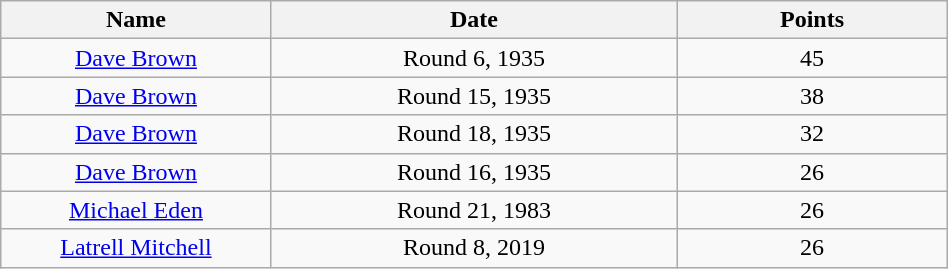<table class="wikitable" width="50%" style="text-align: center;">
<tr>
<th width="10%">Name</th>
<th width="15%">Date</th>
<th width="10%">Points</th>
</tr>
<tr>
<td><a href='#'>Dave Brown</a></td>
<td>Round 6, 1935</td>
<td>45</td>
</tr>
<tr>
<td><a href='#'>Dave Brown</a></td>
<td>Round 15, 1935</td>
<td>38</td>
</tr>
<tr>
<td><a href='#'>Dave Brown</a></td>
<td>Round 18, 1935</td>
<td>32</td>
</tr>
<tr>
<td><a href='#'>Dave Brown</a></td>
<td>Round 16, 1935</td>
<td>26</td>
</tr>
<tr>
<td><a href='#'>Michael Eden</a></td>
<td>Round 21, 1983</td>
<td>26</td>
</tr>
<tr>
<td><a href='#'>Latrell Mitchell</a></td>
<td>Round 8, 2019</td>
<td>26</td>
</tr>
</table>
